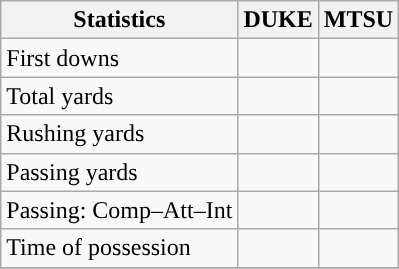<table class="wikitable" style="float: left;">
<tr>
<th>Statistics</th>
<th>DUKE</th>
<th>MTSU</th>
</tr>
<tr>
<td>First downs</td>
<td></td>
<td></td>
</tr>
<tr>
<td>Total yards</td>
<td></td>
<td></td>
</tr>
<tr>
<td>Rushing yards</td>
<td></td>
<td></td>
</tr>
<tr>
<td>Passing yards</td>
<td></td>
<td></td>
</tr>
<tr>
<td>Passing: Comp–Att–Int</td>
<td></td>
<td></td>
</tr>
<tr>
<td>Time of possession</td>
<td></td>
<td></td>
</tr>
<tr>
</tr>
</table>
